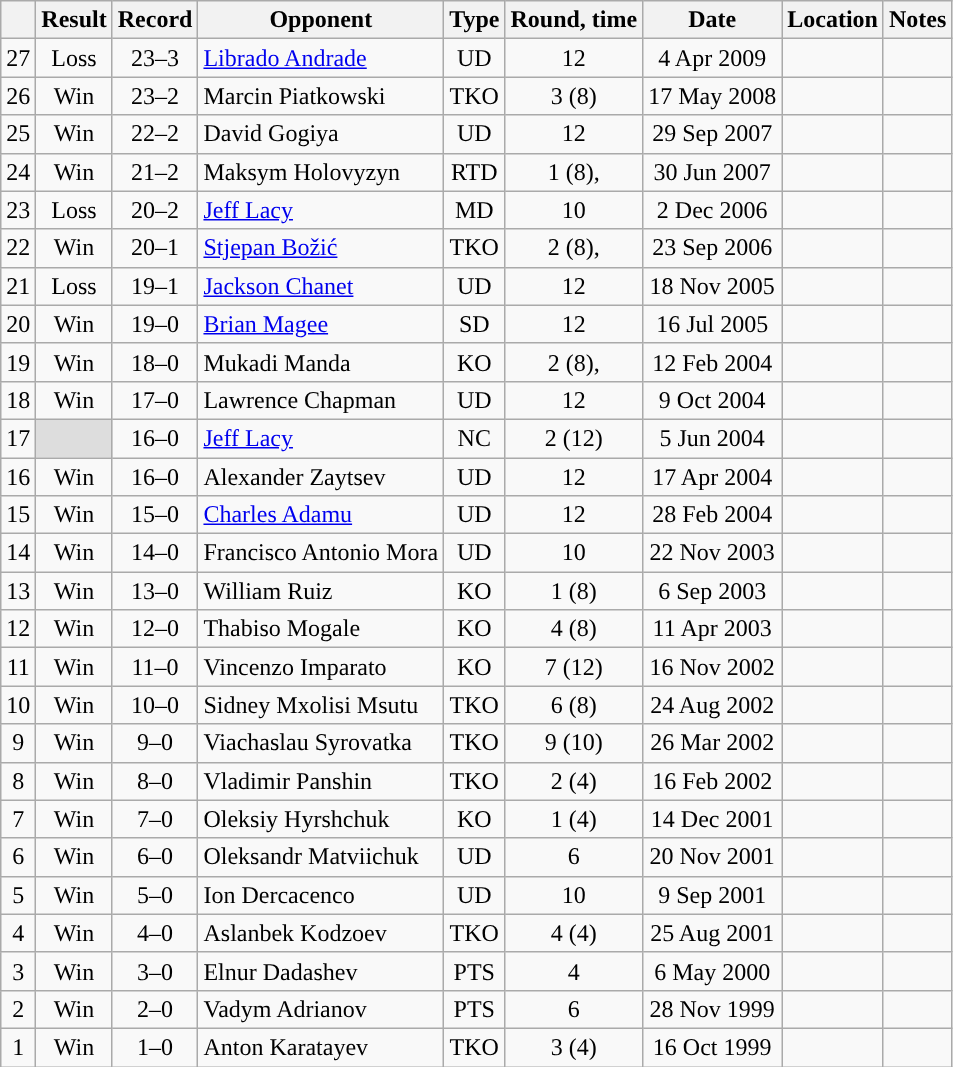<table class="wikitable" style="text-align:center">
<tr>
<th></th>
<th>Result</th>
<th>Record</th>
<th>Opponent</th>
<th>Type</th>
<th>Round, time</th>
<th>Date</th>
<th>Location</th>
<th>Notes</th>
</tr>
<tr>
<td>27</td>
<td>Loss</td>
<td>23–3 </td>
<td style="text-align:left;"><a href='#'>Librado Andrade</a></td>
<td>UD</td>
<td>12</td>
<td>4 Apr 2009</td>
<td style="text-align:left"></td>
<td></td>
</tr>
<tr>
<td>26</td>
<td>Win</td>
<td>23–2 </td>
<td style="text-align:left;">Marcin Piatkowski</td>
<td>TKO</td>
<td>3 (8)</td>
<td>17 May 2008</td>
<td style="text-align:left"></td>
<td></td>
</tr>
<tr>
<td>25</td>
<td>Win</td>
<td>22–2 </td>
<td style="text-align:left;">David Gogiya</td>
<td>UD</td>
<td>12</td>
<td>29 Sep 2007</td>
<td style="text-align:left"></td>
<td></td>
</tr>
<tr>
<td>24</td>
<td>Win</td>
<td>21–2 </td>
<td style="text-align:left;">Maksym Holovyzyn</td>
<td>RTD</td>
<td>1 (8), </td>
<td>30 Jun 2007</td>
<td style="text-align:left"></td>
<td></td>
</tr>
<tr>
<td>23</td>
<td>Loss</td>
<td>20–2 </td>
<td style="text-align:left;"><a href='#'>Jeff Lacy</a></td>
<td>MD</td>
<td>10</td>
<td>2 Dec 2006</td>
<td style="text-align:left"></td>
<td></td>
</tr>
<tr>
<td>22</td>
<td>Win</td>
<td>20–1 </td>
<td style="text-align:left;"><a href='#'>Stjepan Božić</a></td>
<td>TKO</td>
<td>2 (8), </td>
<td>23 Sep 2006</td>
<td style="text-align:left"></td>
<td></td>
</tr>
<tr>
<td>21</td>
<td>Loss</td>
<td>19–1 </td>
<td style="text-align:left;"><a href='#'>Jackson Chanet</a></td>
<td>UD</td>
<td>12</td>
<td>18 Nov 2005</td>
<td style="text-align:left"></td>
<td style="text-align:left"></td>
</tr>
<tr>
<td>20</td>
<td>Win</td>
<td>19–0 </td>
<td style="text-align:left;"><a href='#'>Brian Magee</a></td>
<td>SD</td>
<td>12</td>
<td>16 Jul 2005</td>
<td style="text-align:left"></td>
<td style="text-align:left"></td>
</tr>
<tr>
<td>19</td>
<td>Win</td>
<td>18–0 </td>
<td style="text-align:left;">Mukadi Manda</td>
<td>KO</td>
<td>2 (8), </td>
<td>12 Feb 2004</td>
<td style="text-align:left"></td>
<td></td>
</tr>
<tr>
<td>18</td>
<td>Win</td>
<td>17–0 </td>
<td style="text-align:left;">Lawrence Chapman</td>
<td>UD</td>
<td>12</td>
<td>9 Oct 2004</td>
<td style="text-align:left"></td>
<td style="text-align:left"></td>
</tr>
<tr>
<td>17</td>
<td style="background: #DDD"></td>
<td>16–0 </td>
<td style="text-align:left;"><a href='#'>Jeff Lacy</a></td>
<td>NC</td>
<td>2 (12)</td>
<td>5 Jun 2004</td>
<td style="text-align:left"></td>
<td style="text-align:left"></td>
</tr>
<tr>
<td>16</td>
<td>Win</td>
<td>16–0</td>
<td style="text-align:left;">Alexander Zaytsev</td>
<td>UD</td>
<td>12</td>
<td>17 Apr 2004</td>
<td style="text-align:left"></td>
<td style="text-align:left"></td>
</tr>
<tr>
<td>15</td>
<td>Win</td>
<td>15–0</td>
<td style="text-align:left;"><a href='#'>Charles Adamu</a></td>
<td>UD</td>
<td>12</td>
<td>28 Feb 2004</td>
<td style="text-align:left"></td>
<td style="text-align:left"></td>
</tr>
<tr>
<td>14</td>
<td>Win</td>
<td>14–0</td>
<td style="text-align:left;">Francisco Antonio Mora</td>
<td>UD</td>
<td>10</td>
<td>22 Nov 2003</td>
<td style="text-align:left"></td>
<td></td>
</tr>
<tr>
<td>13</td>
<td>Win</td>
<td>13–0</td>
<td style="text-align:left;">William Ruiz</td>
<td>KO</td>
<td>1 (8)</td>
<td>6 Sep 2003</td>
<td style="text-align:left"></td>
<td></td>
</tr>
<tr>
<td>12</td>
<td>Win</td>
<td>12–0</td>
<td style="text-align:left;">Thabiso Mogale</td>
<td>KO</td>
<td>4 (8)</td>
<td>11 Apr 2003</td>
<td style="text-align:left"></td>
<td></td>
</tr>
<tr>
<td>11</td>
<td>Win</td>
<td>11–0</td>
<td style="text-align:left;">Vincenzo Imparato</td>
<td>KO</td>
<td>7 (12)</td>
<td>16 Nov 2002</td>
<td style="text-align:left"></td>
<td style="text-align:left"></td>
</tr>
<tr>
<td>10</td>
<td>Win</td>
<td>10–0</td>
<td style="text-align:left;">Sidney Mxolisi Msutu</td>
<td>TKO</td>
<td>6 (8)</td>
<td>24 Aug 2002</td>
<td style="text-align:left"></td>
<td></td>
</tr>
<tr>
<td>9</td>
<td>Win</td>
<td>9–0</td>
<td style="text-align:left;">Viachaslau Syrovatka</td>
<td>TKO</td>
<td>9 (10)</td>
<td>26 Mar 2002</td>
<td style="text-align:left"></td>
<td></td>
</tr>
<tr>
<td>8</td>
<td>Win</td>
<td>8–0</td>
<td style="text-align:left;">Vladimir Panshin</td>
<td>TKO</td>
<td>2 (4)</td>
<td>16 Feb 2002</td>
<td style="text-align:left"></td>
<td></td>
</tr>
<tr>
<td>7</td>
<td>Win</td>
<td>7–0</td>
<td style="text-align:left;">Oleksiy Hyrshchuk</td>
<td>KO</td>
<td>1 (4)</td>
<td>14 Dec 2001</td>
<td style="text-align:left"></td>
<td></td>
</tr>
<tr>
<td>6</td>
<td>Win</td>
<td>6–0</td>
<td style="text-align:left;">Oleksandr Matviichuk</td>
<td>UD</td>
<td>6</td>
<td>20 Nov 2001</td>
<td style="text-align:left"></td>
<td></td>
</tr>
<tr>
<td>5</td>
<td>Win</td>
<td>5–0</td>
<td style="text-align:left;">Ion Dercacenco</td>
<td>UD</td>
<td>10</td>
<td>9 Sep 2001</td>
<td style="text-align:left"></td>
<td style="text-align:left"></td>
</tr>
<tr>
<td>4</td>
<td>Win</td>
<td>4–0</td>
<td style="text-align:left;">Aslanbek Kodzoev</td>
<td>TKO</td>
<td>4 (4)</td>
<td>25 Aug 2001</td>
<td style="text-align:left"></td>
<td></td>
</tr>
<tr>
<td>3</td>
<td>Win</td>
<td>3–0</td>
<td style="text-align:left;">Elnur Dadashev</td>
<td>PTS</td>
<td>4</td>
<td>6 May 2000</td>
<td style="text-align:left"></td>
<td></td>
</tr>
<tr>
<td>2</td>
<td>Win</td>
<td>2–0</td>
<td style="text-align:left;">Vadym Adrianov</td>
<td>PTS</td>
<td>6</td>
<td>28 Nov 1999</td>
<td style="text-align:left"></td>
<td></td>
</tr>
<tr>
<td>1</td>
<td>Win</td>
<td>1–0</td>
<td style="text-align:left;">Anton Karatayev</td>
<td>TKO</td>
<td>3 (4)</td>
<td>16 Oct 1999</td>
<td style="text-align:left"></td>
<td></td>
</tr>
</table>
